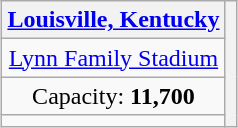<table class="wikitable" style="text-align:center; margin-left:auto; margin-right:auto; border:none;">
<tr>
<th><a href='#'>Louisville, Kentucky</a></th>
<th rowspan="4"><br></th>
</tr>
<tr>
<td><a href='#'>Lynn Family Stadium</a></td>
</tr>
<tr>
<td>Capacity: <strong>11,700</strong></td>
</tr>
<tr>
<td></td>
</tr>
</table>
